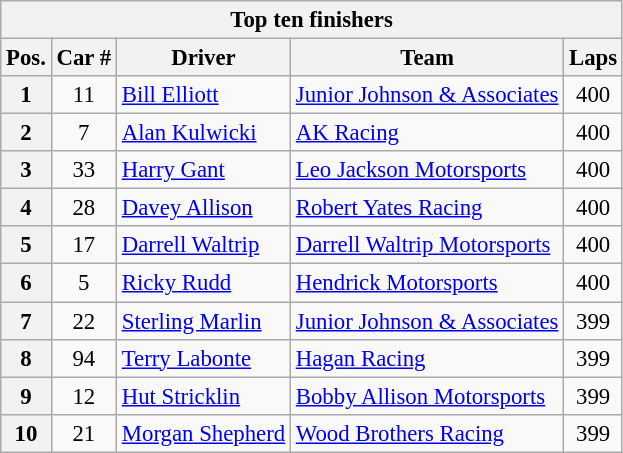<table class="wikitable" style="font-size:95%;">
<tr>
<th colspan=9>Top ten finishers</th>
</tr>
<tr>
<th>Pos.</th>
<th>Car #</th>
<th>Driver</th>
<th>Team</th>
<th>Laps</th>
</tr>
<tr>
<th>1</th>
<td align=center>11</td>
<td><a href='#'>Bill Elliott</a></td>
<td><a href='#'>Junior Johnson & Associates</a></td>
<td align=center>400</td>
</tr>
<tr>
<th>2</th>
<td align=center>7</td>
<td><a href='#'>Alan Kulwicki</a></td>
<td><a href='#'>AK Racing</a></td>
<td align=center>400</td>
</tr>
<tr>
<th>3</th>
<td align=center>33</td>
<td><a href='#'>Harry Gant</a></td>
<td><a href='#'>Leo Jackson Motorsports</a></td>
<td align=center>400</td>
</tr>
<tr>
<th>4</th>
<td align=center>28</td>
<td><a href='#'>Davey Allison</a></td>
<td><a href='#'>Robert Yates Racing</a></td>
<td align=center>400</td>
</tr>
<tr>
<th>5</th>
<td align=center>17</td>
<td><a href='#'>Darrell Waltrip</a></td>
<td><a href='#'>Darrell Waltrip Motorsports</a></td>
<td align=center>400</td>
</tr>
<tr>
<th>6</th>
<td align=center>5</td>
<td><a href='#'>Ricky Rudd</a></td>
<td><a href='#'>Hendrick Motorsports</a></td>
<td align=center>400</td>
</tr>
<tr>
<th>7</th>
<td align=center>22</td>
<td><a href='#'>Sterling Marlin</a></td>
<td><a href='#'>Junior Johnson & Associates</a></td>
<td align=center>399</td>
</tr>
<tr>
<th>8</th>
<td align=center>94</td>
<td><a href='#'>Terry Labonte</a></td>
<td><a href='#'>Hagan Racing</a></td>
<td align=center>399</td>
</tr>
<tr>
<th>9</th>
<td align=center>12</td>
<td><a href='#'>Hut Stricklin</a></td>
<td><a href='#'>Bobby Allison Motorsports</a></td>
<td align=center>399</td>
</tr>
<tr>
<th>10</th>
<td align=center>21</td>
<td><a href='#'>Morgan Shepherd</a></td>
<td><a href='#'>Wood Brothers Racing</a></td>
<td align=center>399</td>
</tr>
</table>
